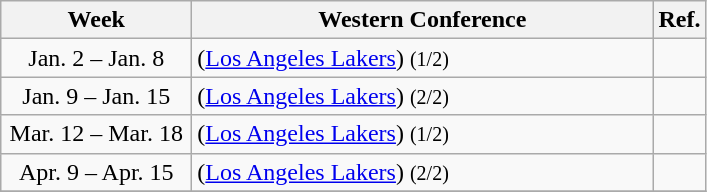<table class="wikitable sortable" style="text-align:left">
<tr>
<th width=120px>Week</th>
<th width=300px>Western Conference</th>
<th class=unsortable>Ref.</th>
</tr>
<tr>
<td align=center>Jan. 2 – Jan. 8</td>
<td> (<a href='#'>Los Angeles Lakers</a>) <small>(1/2)</small></td>
<td align=center></td>
</tr>
<tr>
<td align=center>Jan. 9 – Jan. 15</td>
<td> (<a href='#'>Los Angeles Lakers</a>) <small>(2/2)</small></td>
<td align=center></td>
</tr>
<tr>
<td align=center>Mar. 12 – Mar. 18</td>
<td> (<a href='#'>Los Angeles Lakers</a>) <small>(1/2)</small></td>
<td align=center></td>
</tr>
<tr>
<td align=center>Apr. 9 – Apr. 15</td>
<td> (<a href='#'>Los Angeles Lakers</a>) <small>(2/2)</small></td>
<td align=center></td>
</tr>
<tr>
</tr>
</table>
